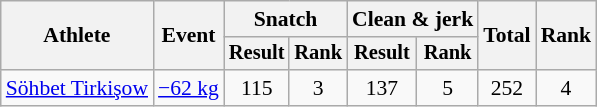<table class="wikitable" style="font-size:90%">
<tr>
<th rowspan="2">Athlete</th>
<th rowspan="2">Event</th>
<th colspan="2">Snatch</th>
<th colspan="2">Clean & jerk</th>
<th rowspan="2">Total</th>
<th rowspan="2">Rank</th>
</tr>
<tr style="font-size:95%">
<th>Result</th>
<th>Rank</th>
<th>Result</th>
<th>Rank</th>
</tr>
<tr align=center>
<td align=left><a href='#'>Söhbet Tirkişow</a></td>
<td align=left><a href='#'>−62 kg</a></td>
<td>115</td>
<td>3</td>
<td>137</td>
<td>5</td>
<td>252</td>
<td>4</td>
</tr>
</table>
